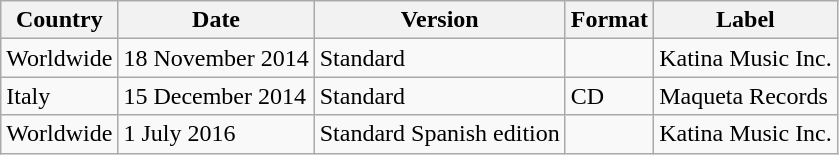<table class="wikitable">
<tr>
<th>Country</th>
<th>Date</th>
<th>Version</th>
<th>Format</th>
<th>Label</th>
</tr>
<tr>
<td>Worldwide</td>
<td>18 November 2014</td>
<td>Standard</td>
<td></td>
<td>Katina Music Inc.</td>
</tr>
<tr>
<td>Italy</td>
<td>15 December 2014</td>
<td>Standard</td>
<td>CD</td>
<td>Maqueta Records</td>
</tr>
<tr>
<td>Worldwide</td>
<td>1 July 2016</td>
<td>Standard Spanish edition</td>
<td></td>
<td>Katina Music Inc.</td>
</tr>
</table>
